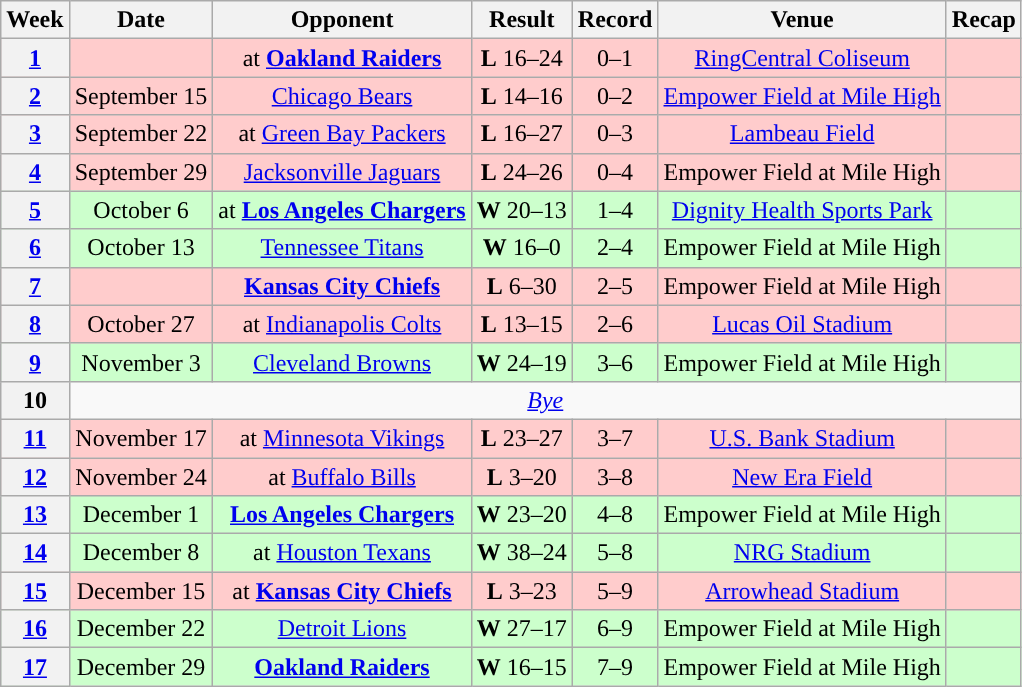<table class="wikitable" style="text-align:center">
<tr>
<th>Week</th>
<th>Date</th>
<th>Opponent</th>
<th>Result</th>
<th>Record</th>
<th>Venue</th>
<th>Recap</th>
</tr>
<tr style="background:#fcc">
<th><a href='#'>1</a></th>
<td></td>
<td>at <strong><a href='#'>Oakland Raiders</a></strong></td>
<td><strong>L</strong> 16–24</td>
<td>0–1</td>
<td><a href='#'>RingCentral Coliseum</a></td>
<td></td>
</tr>
<tr style="background:#fcc">
<th><a href='#'>2</a></th>
<td>September 15</td>
<td><a href='#'>Chicago Bears</a></td>
<td><strong>L</strong> 14–16</td>
<td>0–2</td>
<td><a href='#'>Empower Field at Mile High</a></td>
<td></td>
</tr>
<tr style="background:#fcc">
<th><a href='#'>3</a></th>
<td>September 22</td>
<td>at <a href='#'>Green Bay Packers</a></td>
<td><strong>L</strong> 16–27</td>
<td>0–3</td>
<td><a href='#'>Lambeau Field</a></td>
<td></td>
</tr>
<tr style="background:#fcc">
<th><a href='#'>4</a></th>
<td>September 29</td>
<td><a href='#'>Jacksonville Jaguars</a></td>
<td><strong>L</strong> 24–26</td>
<td>0–4</td>
<td>Empower Field at Mile High</td>
<td></td>
</tr>
<tr style="background:#cfc">
<th><a href='#'>5</a></th>
<td>October 6</td>
<td>at <strong><a href='#'>Los Angeles Chargers</a></strong></td>
<td><strong>W</strong> 20–13</td>
<td>1–4</td>
<td><a href='#'>Dignity Health Sports Park</a></td>
<td></td>
</tr>
<tr style="background:#cfc">
<th><a href='#'>6</a></th>
<td>October 13</td>
<td><a href='#'>Tennessee Titans</a></td>
<td><strong>W</strong> 16–0</td>
<td>2–4</td>
<td>Empower Field at Mile High</td>
<td></td>
</tr>
<tr style="background:#fcc">
<th><a href='#'>7</a></th>
<td></td>
<td><strong><a href='#'>Kansas City Chiefs</a></strong></td>
<td><strong>L</strong> 6–30</td>
<td>2–5</td>
<td>Empower Field at Mile High</td>
<td></td>
</tr>
<tr style="background:#fcc">
<th><a href='#'>8</a></th>
<td>October 27</td>
<td>at <a href='#'>Indianapolis Colts</a></td>
<td><strong>L</strong> 13–15</td>
<td>2–6</td>
<td><a href='#'>Lucas Oil Stadium</a></td>
<td></td>
</tr>
<tr style="background:#cfc">
<th><a href='#'>9</a></th>
<td>November 3</td>
<td><a href='#'>Cleveland Browns</a></td>
<td><strong>W</strong> 24–19</td>
<td>3–6</td>
<td>Empower Field at Mile High</td>
<td></td>
</tr>
<tr>
<th>10</th>
<td colspan="6"><em><a href='#'>Bye</a></em></td>
</tr>
<tr style="background:#fcc">
<th><a href='#'>11</a></th>
<td>November 17</td>
<td>at <a href='#'>Minnesota Vikings</a></td>
<td><strong>L</strong> 23–27</td>
<td>3–7</td>
<td><a href='#'>U.S. Bank Stadium</a></td>
<td></td>
</tr>
<tr style="background:#fcc">
<th><a href='#'>12</a></th>
<td>November 24</td>
<td>at <a href='#'>Buffalo Bills</a></td>
<td><strong>L</strong> 3–20</td>
<td>3–8</td>
<td><a href='#'>New Era Field</a></td>
<td></td>
</tr>
<tr style="background:#cfc">
<th><a href='#'>13</a></th>
<td>December 1</td>
<td><strong><a href='#'>Los Angeles Chargers</a></strong></td>
<td><strong>W</strong> 23–20</td>
<td>4–8</td>
<td>Empower Field at Mile High</td>
<td></td>
</tr>
<tr style="background:#cfc">
<th><a href='#'>14</a></th>
<td>December 8</td>
<td>at <a href='#'>Houston Texans</a></td>
<td><strong>W</strong> 38–24</td>
<td>5–8</td>
<td><a href='#'>NRG Stadium</a></td>
<td></td>
</tr>
<tr style="background:#fcc">
<th><a href='#'>15</a></th>
<td>December 15</td>
<td>at <strong><a href='#'>Kansas City Chiefs</a></strong></td>
<td><strong>L</strong> 3–23</td>
<td>5–9</td>
<td><a href='#'>Arrowhead Stadium</a></td>
<td></td>
</tr>
<tr style="background:#cfc">
<th><a href='#'>16</a></th>
<td>December 22</td>
<td><a href='#'>Detroit Lions</a></td>
<td><strong>W</strong> 27–17</td>
<td>6–9</td>
<td>Empower Field at Mile High</td>
<td></td>
</tr>
<tr style="background:#cfc">
<th><a href='#'>17</a></th>
<td>December 29</td>
<td><strong><a href='#'>Oakland Raiders</a></strong></td>
<td><strong>W</strong> 16–15</td>
<td>7–9</td>
<td>Empower Field at Mile High</td>
<td></td>
</tr>
</table>
